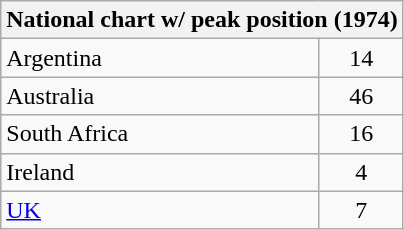<table class="wikitable">
<tr>
<th colspan="4">National chart w/ peak position (1974)</th>
</tr>
<tr>
<td>Argentina</td>
<td style="text-align:center">14</td>
</tr>
<tr>
<td>Australia</td>
<td style="text-align:center">46</td>
</tr>
<tr>
<td>South Africa</td>
<td style="text-align:center">16</td>
</tr>
<tr>
<td>Ireland</td>
<td style="text-align:center">4</td>
</tr>
<tr>
<td><a href='#'>UK</a></td>
<td style="text-align:center">7</td>
</tr>
</table>
